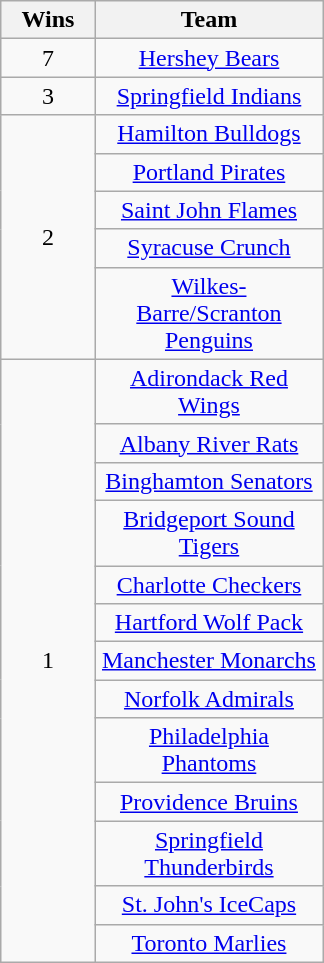<table class="wikitable" style="text-align:center; margin-left:1em; float:right">
<tr>
<th width="55">Wins</th>
<th align="center" width="145">Team</th>
</tr>
<tr>
<td>7</td>
<td><a href='#'>Hershey Bears</a></td>
</tr>
<tr>
<td>3</td>
<td><a href='#'>Springfield Indians</a></td>
</tr>
<tr>
<td rowspan=5>2</td>
<td><a href='#'>Hamilton Bulldogs</a></td>
</tr>
<tr>
<td><a href='#'>Portland Pirates</a></td>
</tr>
<tr>
<td><a href='#'>Saint John Flames</a></td>
</tr>
<tr>
<td><a href='#'>Syracuse Crunch</a></td>
</tr>
<tr>
<td><a href='#'>Wilkes-Barre/Scranton Penguins</a></td>
</tr>
<tr>
<td rowspan=13>1</td>
<td><a href='#'>Adirondack Red Wings</a></td>
</tr>
<tr>
<td><a href='#'>Albany River Rats</a></td>
</tr>
<tr>
<td><a href='#'>Binghamton Senators</a></td>
</tr>
<tr>
<td><a href='#'>Bridgeport Sound Tigers</a></td>
</tr>
<tr>
<td><a href='#'>Charlotte Checkers</a></td>
</tr>
<tr>
<td><a href='#'>Hartford Wolf Pack</a></td>
</tr>
<tr>
<td><a href='#'>Manchester Monarchs</a></td>
</tr>
<tr>
<td><a href='#'>Norfolk Admirals</a></td>
</tr>
<tr>
<td><a href='#'>Philadelphia Phantoms</a></td>
</tr>
<tr>
<td><a href='#'>Providence Bruins</a></td>
</tr>
<tr>
<td><a href='#'>Springfield Thunderbirds</a></td>
</tr>
<tr>
<td><a href='#'>St. John's IceCaps</a></td>
</tr>
<tr>
<td><a href='#'>Toronto Marlies</a></td>
</tr>
</table>
